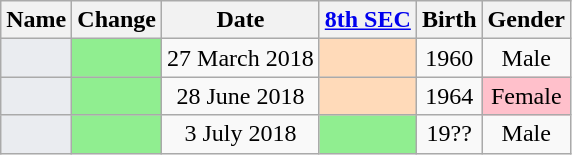<table class="wikitable sortable" style=text-align:center>
<tr>
<th>Name</th>
<th unsortable>Change</th>
<th unsortable>Date</th>
<th unsortable><a href='#'>8th SEC</a></th>
<th>Birth</th>
<th>Gender</th>
</tr>
<tr>
<td bgcolor = #EAECF0></td>
<td bgcolor = LightGreen></td>
<td>27 March 2018</td>
<td bgcolor = PeachPuff></td>
<td>1960</td>
<td>Male</td>
</tr>
<tr>
<td bgcolor = #EAECF0></td>
<td bgcolor = LightGreen></td>
<td>28 June 2018</td>
<td bgcolor = PeachPuff></td>
<td>1964</td>
<td bgcolor = Pink>Female</td>
</tr>
<tr>
<td bgcolor = #EAECF0></td>
<td bgcolor = LightGreen></td>
<td>3 July 2018</td>
<td bgcolor = LightGreen></td>
<td>19??</td>
<td>Male</td>
</tr>
</table>
